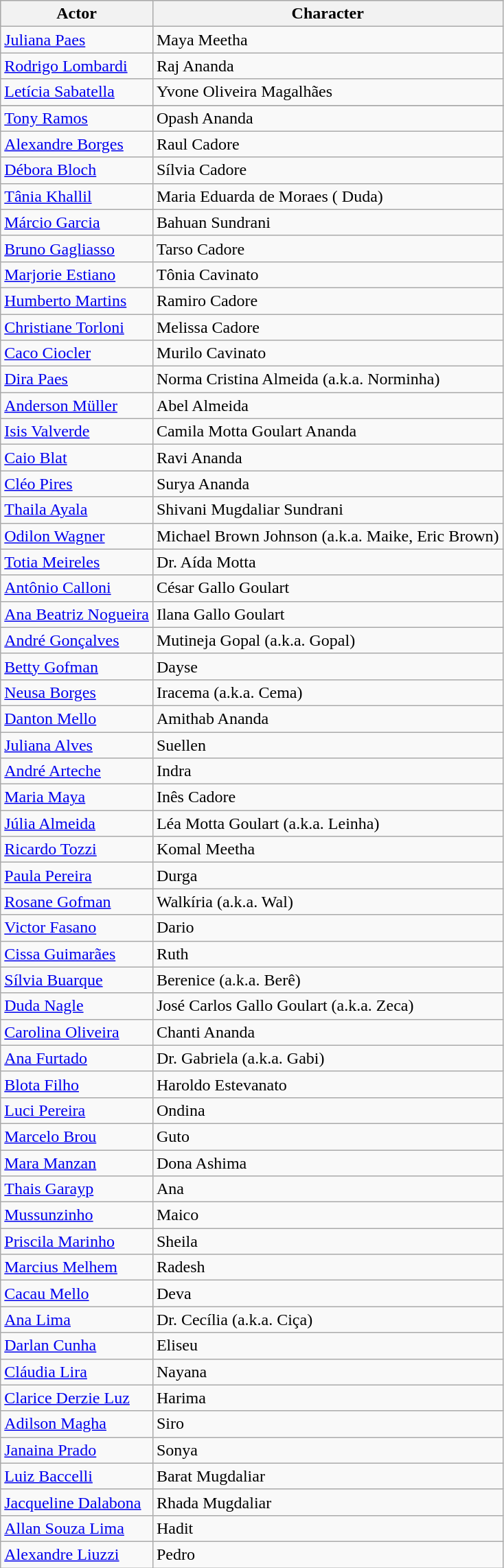<table class="wikitable sortable">
<tr style="background:#ccc;">
<th>Actor</th>
<th>Character</th>
</tr>
<tr>
<td><a href='#'>Juliana Paes</a></td>
<td>Maya Meetha</td>
</tr>
<tr>
<td><a href='#'>Rodrigo Lombardi</a></td>
<td>Raj Ananda</td>
</tr>
<tr>
<td><a href='#'>Letícia Sabatella</a></td>
<td>Yvone Oliveira Magalhães</td>
</tr>
<tr>
</tr>
<tr>
<td><a href='#'>Tony Ramos</a></td>
<td>Opash Ananda</td>
</tr>
<tr>
<td><a href='#'>Alexandre Borges</a></td>
<td>Raul Cadore</td>
</tr>
<tr>
<td><a href='#'>Débora Bloch</a></td>
<td>Sílvia Cadore</td>
</tr>
<tr>
<td><a href='#'>Tânia Khallil</a></td>
<td>Maria Eduarda de Moraes ( Duda)</td>
</tr>
<tr>
<td><a href='#'>Márcio Garcia</a></td>
<td>Bahuan Sundrani</td>
</tr>
<tr>
<td><a href='#'>Bruno Gagliasso</a></td>
<td>Tarso Cadore</td>
</tr>
<tr>
<td><a href='#'>Marjorie Estiano</a></td>
<td>Tônia Cavinato</td>
</tr>
<tr>
<td><a href='#'>Humberto Martins</a></td>
<td>Ramiro Cadore</td>
</tr>
<tr>
<td><a href='#'>Christiane Torloni</a></td>
<td>Melissa Cadore</td>
</tr>
<tr>
<td><a href='#'>Caco Ciocler</a></td>
<td>Murilo Cavinato</td>
</tr>
<tr>
<td><a href='#'>Dira Paes</a></td>
<td>Norma Cristina Almeida (a.k.a. Norminha)</td>
</tr>
<tr>
<td><a href='#'>Anderson Müller</a></td>
<td>Abel Almeida</td>
</tr>
<tr>
<td><a href='#'>Isis Valverde</a></td>
<td>Camila Motta Goulart Ananda</td>
</tr>
<tr>
<td><a href='#'>Caio Blat</a></td>
<td>Ravi Ananda</td>
</tr>
<tr>
<td><a href='#'>Cléo Pires</a></td>
<td>Surya Ananda</td>
</tr>
<tr>
<td><a href='#'>Thaila Ayala</a></td>
<td>Shivani Mugdaliar Sundrani</td>
</tr>
<tr>
<td><a href='#'>Odilon Wagner</a></td>
<td>Michael Brown Johnson (a.k.a. Maike, Eric Brown)</td>
</tr>
<tr>
<td><a href='#'>Totia Meireles</a></td>
<td>Dr. Aída Motta</td>
</tr>
<tr>
<td><a href='#'>Antônio Calloni</a></td>
<td>César Gallo Goulart</td>
</tr>
<tr>
<td><a href='#'>Ana Beatriz Nogueira</a></td>
<td>Ilana Gallo Goulart</td>
</tr>
<tr>
<td><a href='#'>André Gonçalves</a></td>
<td>Mutineja Gopal (a.k.a. Gopal)</td>
</tr>
<tr>
<td><a href='#'>Betty Gofman</a></td>
<td>Dayse</td>
</tr>
<tr>
<td><a href='#'>Neusa Borges</a></td>
<td>Iracema (a.k.a. Cema)</td>
</tr>
<tr>
<td><a href='#'>Danton Mello</a></td>
<td>Amithab Ananda</td>
</tr>
<tr>
<td><a href='#'>Juliana Alves</a></td>
<td>Suellen</td>
</tr>
<tr>
<td><a href='#'>André Arteche</a></td>
<td>Indra</td>
</tr>
<tr>
<td><a href='#'>Maria Maya</a></td>
<td>Inês Cadore</td>
</tr>
<tr>
<td><a href='#'>Júlia Almeida</a></td>
<td>Léa Motta Goulart (a.k.a. Leinha)</td>
</tr>
<tr>
<td><a href='#'>Ricardo Tozzi</a></td>
<td>Komal Meetha</td>
</tr>
<tr>
<td><a href='#'>Paula Pereira</a></td>
<td>Durga</td>
</tr>
<tr>
<td><a href='#'>Rosane Gofman</a></td>
<td>Walkíria (a.k.a. Wal)</td>
</tr>
<tr>
<td><a href='#'>Victor Fasano</a></td>
<td>Dario</td>
</tr>
<tr>
<td><a href='#'>Cissa Guimarães</a></td>
<td>Ruth</td>
</tr>
<tr>
<td><a href='#'>Sílvia Buarque</a></td>
<td>Berenice (a.k.a. Berê)</td>
</tr>
<tr>
<td><a href='#'>Duda Nagle</a></td>
<td>José Carlos Gallo Goulart (a.k.a. Zeca)</td>
</tr>
<tr>
<td><a href='#'>Carolina Oliveira</a></td>
<td>Chanti Ananda</td>
</tr>
<tr>
<td><a href='#'>Ana Furtado</a></td>
<td>Dr. Gabriela (a.k.a. Gabi)</td>
</tr>
<tr>
<td><a href='#'>Blota Filho</a></td>
<td>Haroldo Estevanato</td>
</tr>
<tr>
<td><a href='#'>Luci Pereira</a></td>
<td>Ondina</td>
</tr>
<tr>
<td><a href='#'>Marcelo Brou</a></td>
<td>Guto</td>
</tr>
<tr>
<td><a href='#'>Mara Manzan</a></td>
<td>Dona Ashima</td>
</tr>
<tr>
<td><a href='#'>Thais Garayp</a></td>
<td>Ana</td>
</tr>
<tr>
<td><a href='#'>Mussunzinho</a></td>
<td>Maico</td>
</tr>
<tr>
<td><a href='#'>Priscila Marinho</a></td>
<td>Sheila</td>
</tr>
<tr>
<td><a href='#'>Marcius Melhem</a></td>
<td>Radesh</td>
</tr>
<tr>
<td><a href='#'>Cacau Mello</a></td>
<td>Deva</td>
</tr>
<tr>
<td><a href='#'>Ana Lima</a></td>
<td>Dr. Cecília (a.k.a. Ciça)</td>
</tr>
<tr>
<td><a href='#'>Darlan Cunha</a></td>
<td>Eliseu</td>
</tr>
<tr>
<td><a href='#'>Cláudia Lira</a></td>
<td>Nayana</td>
</tr>
<tr>
<td><a href='#'>Clarice Derzie Luz</a></td>
<td>Harima</td>
</tr>
<tr>
<td><a href='#'>Adilson Magha</a></td>
<td>Siro</td>
</tr>
<tr>
<td><a href='#'>Janaina Prado</a></td>
<td>Sonya</td>
</tr>
<tr>
<td><a href='#'>Luiz Baccelli</a></td>
<td>Barat Mugdaliar</td>
</tr>
<tr>
<td><a href='#'>Jacqueline Dalabona</a></td>
<td>Rhada Mugdaliar</td>
</tr>
<tr>
<td><a href='#'>Allan Souza Lima</a></td>
<td>Hadit</td>
</tr>
<tr>
<td><a href='#'>Alexandre Liuzzi</a></td>
<td>Pedro</td>
</tr>
</table>
